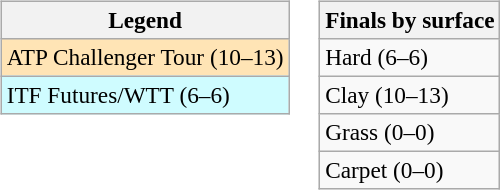<table>
<tr valign=top>
<td><br><table class=wikitable style=font-size:97%>
<tr>
<th>Legend</th>
</tr>
<tr bgcolor=moccasin>
<td>ATP Challenger Tour (10–13)</td>
</tr>
<tr bgcolor=cffcff>
<td>ITF Futures/WTT (6–6)</td>
</tr>
</table>
</td>
<td><br><table class=wikitable style=font-size:97%>
<tr>
<th>Finals by surface</th>
</tr>
<tr>
<td>Hard (6–6)</td>
</tr>
<tr>
<td>Clay (10–13)</td>
</tr>
<tr>
<td>Grass (0–0)</td>
</tr>
<tr>
<td>Carpet (0–0)</td>
</tr>
</table>
</td>
</tr>
</table>
